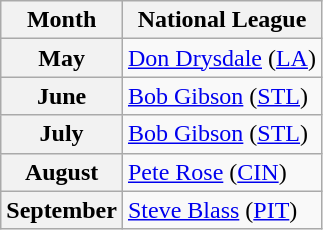<table class="wikitable">
<tr>
<th>Month</th>
<th>National League</th>
</tr>
<tr>
<th>May</th>
<td><a href='#'>Don Drysdale</a> (<a href='#'>LA</a>)</td>
</tr>
<tr>
<th>June</th>
<td><a href='#'>Bob Gibson</a> (<a href='#'>STL</a>)</td>
</tr>
<tr>
<th>July</th>
<td><a href='#'>Bob Gibson</a> (<a href='#'>STL</a>)</td>
</tr>
<tr>
<th>August</th>
<td><a href='#'>Pete Rose</a> (<a href='#'>CIN</a>)</td>
</tr>
<tr>
<th>September</th>
<td><a href='#'>Steve Blass</a> (<a href='#'>PIT</a>)</td>
</tr>
</table>
